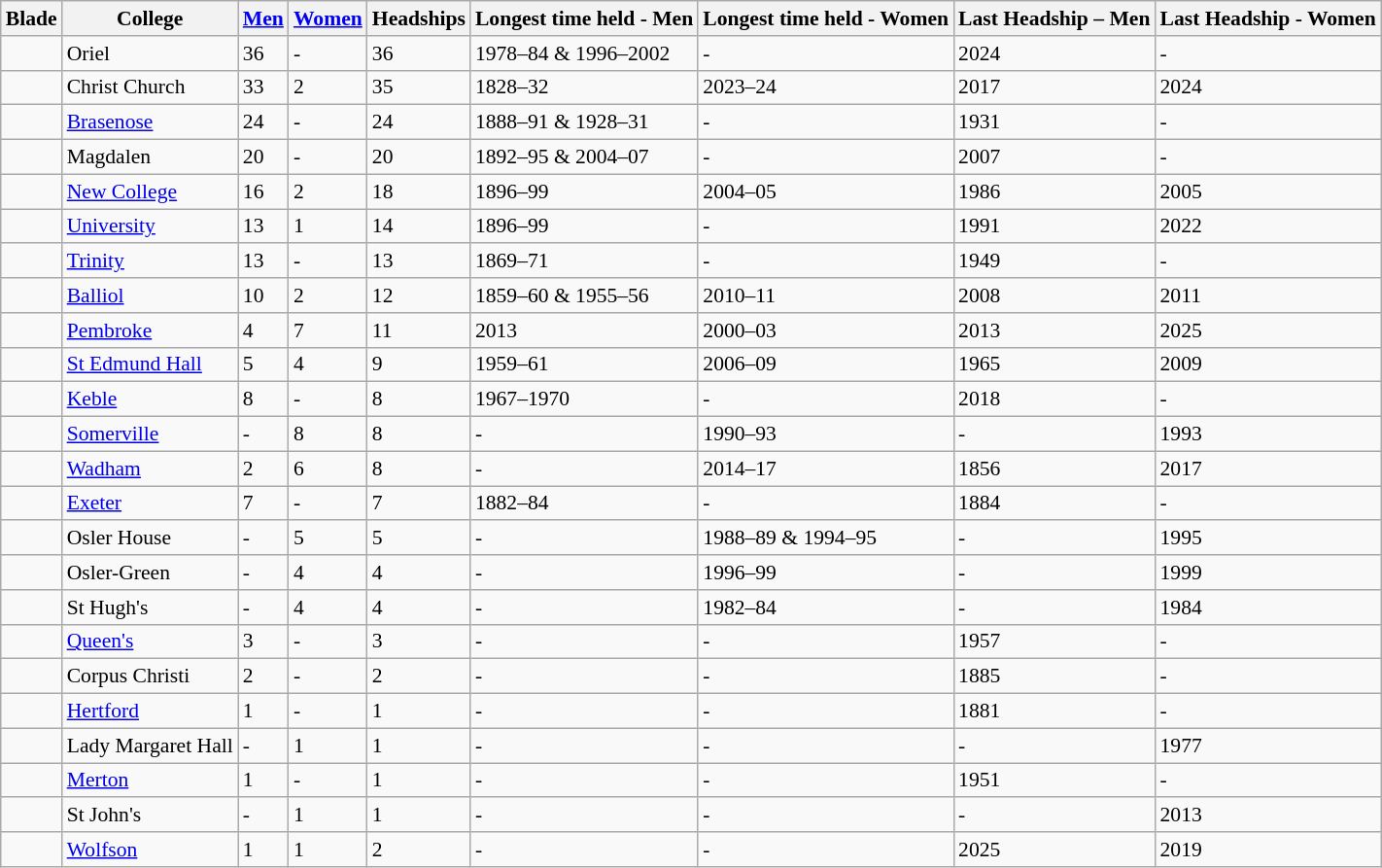<table class="wikitable sortable" style="font-size:90%;">
<tr>
<th>Blade</th>
<th>College</th>
<th><a href='#'>Men</a></th>
<th><a href='#'>Women</a></th>
<th>Headships</th>
<th>Longest time held - Men</th>
<th>Longest time held - Women</th>
<th>Last Headship – Men</th>
<th>Last Headship - Women</th>
</tr>
<tr>
<td></td>
<td>Oriel</td>
<td>36</td>
<td>-</td>
<td>36</td>
<td>1978–84 & 1996–2002</td>
<td>-</td>
<td>2024</td>
<td>-</td>
</tr>
<tr>
<td></td>
<td>Christ Church</td>
<td>33</td>
<td>2</td>
<td>35</td>
<td>1828–32</td>
<td>2023–24</td>
<td>2017</td>
<td>2024</td>
</tr>
<tr>
<td></td>
<td><a href='#'>Brasenose</a></td>
<td>24</td>
<td>-</td>
<td>24</td>
<td>1888–91 & 1928–31</td>
<td>-</td>
<td>1931</td>
<td>-</td>
</tr>
<tr>
<td></td>
<td>Magdalen</td>
<td>20</td>
<td>-</td>
<td>20</td>
<td>1892–95 & 2004–07</td>
<td>-</td>
<td>2007</td>
<td>-</td>
</tr>
<tr>
<td></td>
<td><a href='#'>New College</a></td>
<td>16</td>
<td>2</td>
<td>18</td>
<td>1896–99</td>
<td>2004–05</td>
<td>1986</td>
<td>2005</td>
</tr>
<tr>
<td></td>
<td><a href='#'>University</a></td>
<td>13</td>
<td>1</td>
<td>14</td>
<td>1896–99</td>
<td>-</td>
<td>1991</td>
<td>2022</td>
</tr>
<tr>
<td></td>
<td><a href='#'>Trinity</a></td>
<td>13</td>
<td>-</td>
<td>13</td>
<td>1869–71</td>
<td>-</td>
<td>1949</td>
<td>-</td>
</tr>
<tr>
<td></td>
<td><a href='#'>Balliol</a></td>
<td>10</td>
<td>2</td>
<td>12</td>
<td>1859–60 & 1955–56</td>
<td>2010–11</td>
<td>2008</td>
<td>2011</td>
</tr>
<tr>
<td></td>
<td><a href='#'>Pembroke</a></td>
<td>4</td>
<td>7</td>
<td>11</td>
<td>2013</td>
<td>2000–03</td>
<td>2013</td>
<td>2025</td>
</tr>
<tr>
<td></td>
<td><a href='#'>St Edmund Hall</a></td>
<td>5</td>
<td>4</td>
<td>9</td>
<td>1959–61</td>
<td>2006–09</td>
<td>1965</td>
<td>2009</td>
</tr>
<tr>
<td></td>
<td><a href='#'>Keble</a></td>
<td>8</td>
<td>-</td>
<td>8</td>
<td>1967–1970</td>
<td>-</td>
<td>2018</td>
<td>-</td>
</tr>
<tr>
<td></td>
<td><a href='#'>Somerville</a></td>
<td>-</td>
<td>8</td>
<td>8</td>
<td>-</td>
<td>1990–93</td>
<td>-</td>
<td>1993</td>
</tr>
<tr>
<td></td>
<td><a href='#'>Wadham</a></td>
<td>2</td>
<td>6</td>
<td>8</td>
<td>-</td>
<td>2014–17</td>
<td>1856</td>
<td>2017</td>
</tr>
<tr>
<td></td>
<td><a href='#'>Exeter</a></td>
<td>7</td>
<td>-</td>
<td>7</td>
<td>1882–84</td>
<td>-</td>
<td>1884</td>
<td>-</td>
</tr>
<tr>
<td></td>
<td>Osler House</td>
<td>-</td>
<td>5</td>
<td>5</td>
<td>-</td>
<td>1988–89 & 1994–95</td>
<td>-</td>
<td>1995</td>
</tr>
<tr>
<td></td>
<td>Osler-Green</td>
<td>-</td>
<td>4</td>
<td>4</td>
<td>-</td>
<td>1996–99</td>
<td>-</td>
<td>1999</td>
</tr>
<tr>
<td></td>
<td>St Hugh's</td>
<td>-</td>
<td>4</td>
<td>4</td>
<td>-</td>
<td>1982–84</td>
<td>-</td>
<td>1984</td>
</tr>
<tr>
<td></td>
<td><a href='#'>Queen's</a></td>
<td>3</td>
<td>-</td>
<td>3</td>
<td>-</td>
<td>-</td>
<td>1957</td>
<td>-</td>
</tr>
<tr>
<td></td>
<td>Corpus Christi</td>
<td>2</td>
<td>-</td>
<td>2</td>
<td>-</td>
<td>-</td>
<td>1885</td>
<td>-</td>
</tr>
<tr>
<td></td>
<td><a href='#'>Hertford</a></td>
<td>1</td>
<td>-</td>
<td>1</td>
<td>-</td>
<td>-</td>
<td>1881</td>
<td>-</td>
</tr>
<tr>
<td></td>
<td>Lady Margaret Hall</td>
<td>-</td>
<td>1</td>
<td>1</td>
<td>-</td>
<td>-</td>
<td>-</td>
<td>1977</td>
</tr>
<tr>
<td></td>
<td><a href='#'>Merton</a></td>
<td>1</td>
<td>-</td>
<td>1</td>
<td>-</td>
<td>-</td>
<td>1951</td>
<td>-</td>
</tr>
<tr>
<td></td>
<td>St John's</td>
<td>-</td>
<td>1</td>
<td>1</td>
<td>-</td>
<td>-</td>
<td>-</td>
<td>2013</td>
</tr>
<tr>
<td></td>
<td><a href='#'>Wolfson</a></td>
<td>1</td>
<td>1</td>
<td>2</td>
<td>-</td>
<td>-</td>
<td>2025</td>
<td>2019</td>
</tr>
</table>
